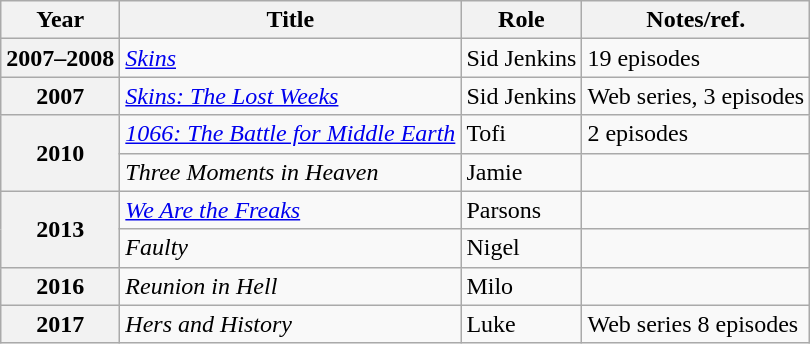<table class="wikitable plainrowheaders sortable">
<tr>
<th scope="col">Year</th>
<th scope="col">Title</th>
<th scope="col">Role</th>
<th scope="col" class="unsortable">Notes/ref.</th>
</tr>
<tr>
<th scope="row">2007–2008</th>
<td><em><a href='#'>Skins</a></em></td>
<td>Sid Jenkins</td>
<td>19 episodes </td>
</tr>
<tr>
<th scope="row">2007</th>
<td><em><a href='#'>Skins: The Lost Weeks</a></em></td>
<td>Sid Jenkins</td>
<td>Web series, 3 episodes</td>
</tr>
<tr>
<th scope="row" rowspan="2">2010</th>
<td><em><a href='#'>1066: The Battle for Middle Earth</a></em></td>
<td>Tofi</td>
<td>2 episodes </td>
</tr>
<tr>
<td><em>Three Moments in Heaven</em></td>
<td>Jamie</td>
<td></td>
</tr>
<tr>
<th scope="row" rowspan="2">2013</th>
<td><em><a href='#'>We Are the Freaks</a></em></td>
<td>Parsons</td>
<td></td>
</tr>
<tr>
<td><em>Faulty</em></td>
<td>Nigel</td>
<td></td>
</tr>
<tr>
<th scope="row">2016</th>
<td><em>Reunion in Hell</em></td>
<td>Milo</td>
<td></td>
</tr>
<tr>
<th scope="row">2017</th>
<td><em>Hers and History</em></td>
<td>Luke</td>
<td>Web series 8 episodes</td>
</tr>
</table>
